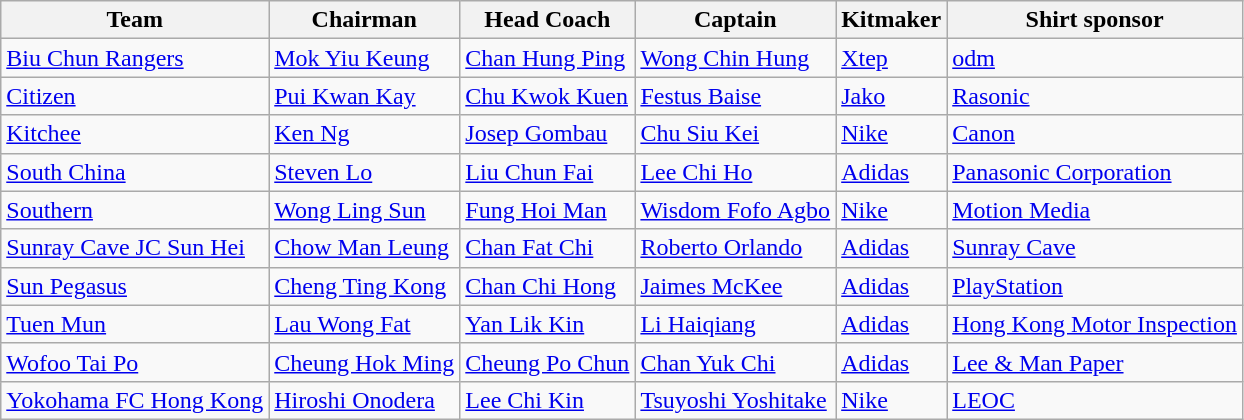<table class="wikitable sortable" style="text-align: left;">
<tr>
<th>Team</th>
<th>Chairman</th>
<th>Head Coach</th>
<th>Captain</th>
<th>Kitmaker</th>
<th>Shirt sponsor</th>
</tr>
<tr>
<td><a href='#'>Biu Chun Rangers</a></td>
<td> <a href='#'>Mok Yiu Keung</a></td>
<td> <a href='#'>Chan Hung Ping</a></td>
<td> <a href='#'>Wong Chin Hung</a></td>
<td><a href='#'>Xtep</a></td>
<td><a href='#'>odm</a></td>
</tr>
<tr>
<td><a href='#'>Citizen</a></td>
<td> <a href='#'>Pui Kwan Kay</a></td>
<td> <a href='#'>Chu Kwok Kuen</a></td>
<td> <a href='#'>Festus Baise</a></td>
<td><a href='#'>Jako</a></td>
<td><a href='#'>Rasonic</a></td>
</tr>
<tr>
<td><a href='#'>Kitchee</a></td>
<td> <a href='#'>Ken Ng</a></td>
<td> <a href='#'>Josep Gombau</a></td>
<td> <a href='#'>Chu Siu Kei</a></td>
<td><a href='#'>Nike</a></td>
<td><a href='#'>Canon</a></td>
</tr>
<tr>
<td><a href='#'>South China</a></td>
<td> <a href='#'>Steven Lo</a></td>
<td> <a href='#'>Liu Chun Fai</a></td>
<td> <a href='#'>Lee Chi Ho</a></td>
<td><a href='#'>Adidas</a></td>
<td><a href='#'>Panasonic Corporation</a></td>
</tr>
<tr>
<td><a href='#'>Southern</a></td>
<td> <a href='#'>Wong Ling Sun</a></td>
<td> <a href='#'>Fung Hoi Man</a></td>
<td> <a href='#'>Wisdom Fofo Agbo</a></td>
<td><a href='#'>Nike</a></td>
<td><a href='#'>Motion Media</a></td>
</tr>
<tr>
<td><a href='#'>Sunray Cave JC Sun Hei</a></td>
<td> <a href='#'>Chow Man Leung</a></td>
<td> <a href='#'>Chan Fat Chi</a></td>
<td> <a href='#'>Roberto Orlando</a></td>
<td><a href='#'>Adidas</a></td>
<td><a href='#'>Sunray Cave</a></td>
</tr>
<tr>
<td><a href='#'>Sun Pegasus</a></td>
<td> <a href='#'>Cheng Ting Kong</a></td>
<td> <a href='#'>Chan Chi Hong</a></td>
<td> <a href='#'>Jaimes McKee</a></td>
<td><a href='#'>Adidas</a></td>
<td><a href='#'>PlayStation</a></td>
</tr>
<tr>
<td><a href='#'>Tuen Mun</a></td>
<td> <a href='#'>Lau Wong Fat</a></td>
<td> <a href='#'>Yan Lik Kin</a></td>
<td> <a href='#'>Li Haiqiang</a></td>
<td><a href='#'>Adidas</a></td>
<td><a href='#'>Hong Kong Motor Inspection</a></td>
</tr>
<tr>
<td><a href='#'>Wofoo Tai Po</a></td>
<td> <a href='#'>Cheung Hok Ming</a></td>
<td> <a href='#'>Cheung Po Chun</a></td>
<td> <a href='#'>Chan Yuk Chi</a></td>
<td><a href='#'>Adidas</a></td>
<td><a href='#'>Lee & Man Paper</a></td>
</tr>
<tr>
<td><a href='#'>Yokohama FC Hong Kong</a></td>
<td> <a href='#'>Hiroshi Onodera</a></td>
<td> <a href='#'>Lee Chi Kin</a></td>
<td> <a href='#'>Tsuyoshi Yoshitake</a></td>
<td><a href='#'>Nike</a></td>
<td><a href='#'>LEOC</a></td>
</tr>
</table>
